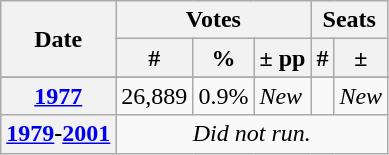<table class="wikitable">
<tr>
<th rowspan="2">Date</th>
<th colspan="3">Votes</th>
<th colspan="2">Seats</th>
</tr>
<tr>
<th>#</th>
<th>%</th>
<th>± pp</th>
<th>#</th>
<th>±</th>
</tr>
<tr>
</tr>
<tr>
<th><a href='#'>1977</a></th>
<td>26,889</td>
<td>0.9%</td>
<td><em>New</em></td>
<td></td>
<td><em>New</em></td>
</tr>
<tr>
<th><a href='#'>1979</a>-<a href='#'>2001</a></th>
<td colspan="5" style="text-align:center;"><em>Did not run.</em></td>
</tr>
</table>
